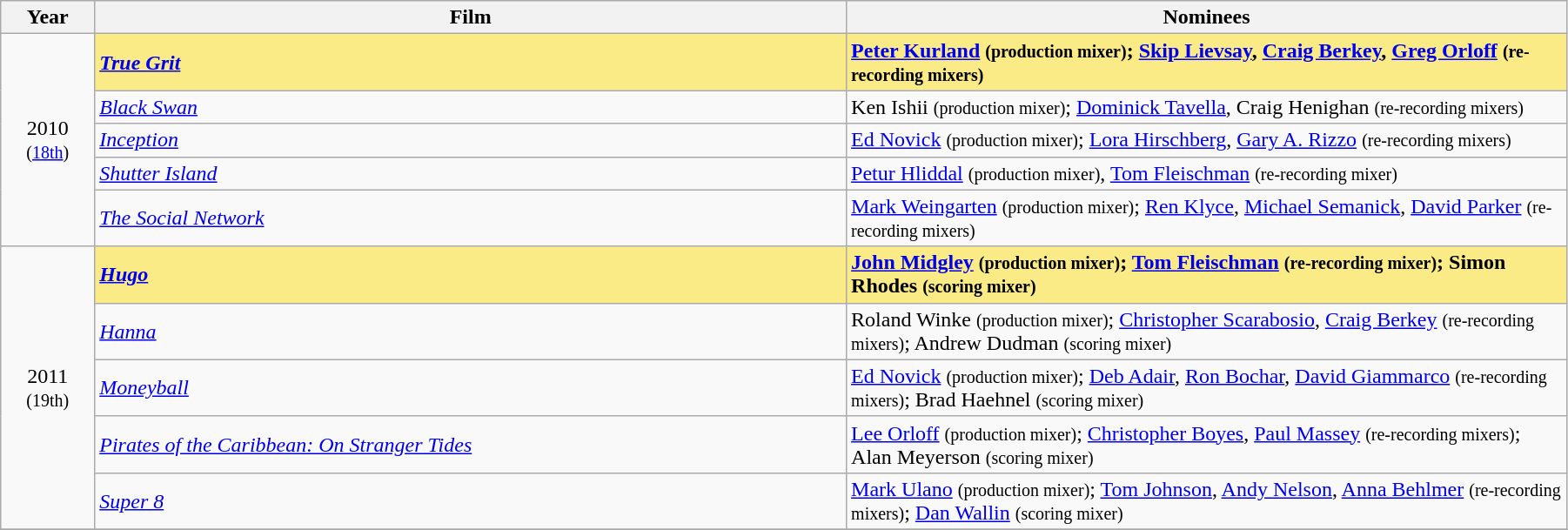<table class="wikitable" width="95%" cellpadding="5">
<tr>
<th width="6%">Year</th>
<th width="48%">Film</th>
<th width="48%">Nominees</th>
</tr>
<tr>
<td rowspan="5" style="text-align:center;">2010 <br><small>(<a href='#'>18th</a>)</small><br></td>
<td style="background:#FAEB86;"><strong><em><a href='#'>True Grit</a></em></strong></td>
<td style="background:#FAEB86;"><strong><a href='#'>Peter Kurland</a> <small>(production mixer)</small>; <a href='#'>Skip Lievsay</a>, <a href='#'>Craig Berkey</a>, <a href='#'>Greg Orloff</a> <small>(re-recording mixers)</small></strong></td>
</tr>
<tr>
<td><em><a href='#'>Black Swan</a></em></td>
<td>Ken Ishii <small>(production mixer)</small>; <a href='#'>Dominick Tavella</a>, Craig Henighan <small>(re-recording mixers)</small></td>
</tr>
<tr>
<td><em><a href='#'>Inception</a></em></td>
<td><a href='#'>Ed Novick</a> <small>(production mixer)</small>; <a href='#'>Lora Hirschberg</a>, <a href='#'>Gary A. Rizzo</a> <small>(re-recording mixers)</small></td>
</tr>
<tr>
<td><em><a href='#'>Shutter Island</a></em></td>
<td><a href='#'>Petur Hliddal</a> <small>(production mixer)</small>, <a href='#'>Tom Fleischman</a> <small>(re-recording mixer)</small></td>
</tr>
<tr>
<td><em><a href='#'>The Social Network</a></em></td>
<td><a href='#'>Mark Weingarten</a> <small>(production mixer)</small>; <a href='#'>Ren Klyce</a>, <a href='#'>Michael Semanick</a>, <a href='#'>David Parker</a> <small>(re-recording mixers)</small></td>
</tr>
<tr>
<td rowspan="5" style="text-align:center;">2011 <br><small>(19th)</small><br></td>
<td style="background:#FAEB86;"><strong><em><a href='#'>Hugo</a></em></strong></td>
<td style="background:#FAEB86;"><strong><a href='#'>John Midgley</a> <small>(production mixer)</small>; <a href='#'>Tom Fleischman</a> <small>(re-recording mixer)</small>; Simon Rhodes <small>(scoring mixer)</small></strong></td>
</tr>
<tr>
<td><em><a href='#'>Hanna</a></em></td>
<td>Roland Winke <small>(production mixer)</small>; <a href='#'>Christopher Scarabosio</a>, <a href='#'>Craig Berkey</a> <small>(re-recording mixers)</small>; Andrew Dudman <small>(scoring mixer)</small></td>
</tr>
<tr>
<td><em><a href='#'>Moneyball</a></em></td>
<td><a href='#'>Ed Novick</a> <small>(production mixer)</small>; <a href='#'>Deb Adair</a>, <a href='#'>Ron Bochar</a>, <a href='#'>David Giammarco</a> <small>(re-recording mixers)</small>; Brad Haehnel <small>(scoring mixer)</small></td>
</tr>
<tr>
<td><em><a href='#'>Pirates of the Caribbean: On Stranger Tides</a></em></td>
<td><a href='#'>Lee Orloff</a> <small>(production mixer)</small>; <a href='#'>Christopher Boyes</a>, <a href='#'>Paul Massey</a> <small>(re-recording mixers)</small>; Alan Meyerson <small>(scoring mixer)</small></td>
</tr>
<tr>
<td><em><a href='#'>Super 8</a></em></td>
<td><a href='#'>Mark Ulano</a> <small>(production mixer)</small>; <a href='#'>Tom Johnson</a>, <a href='#'>Andy Nelson</a>, <a href='#'>Anna Behlmer</a> <small>(re-recording mixers)</small>; <a href='#'>Dan Wallin</a> <small>(scoring mixer)</small></td>
</tr>
<tr>
</tr>
</table>
